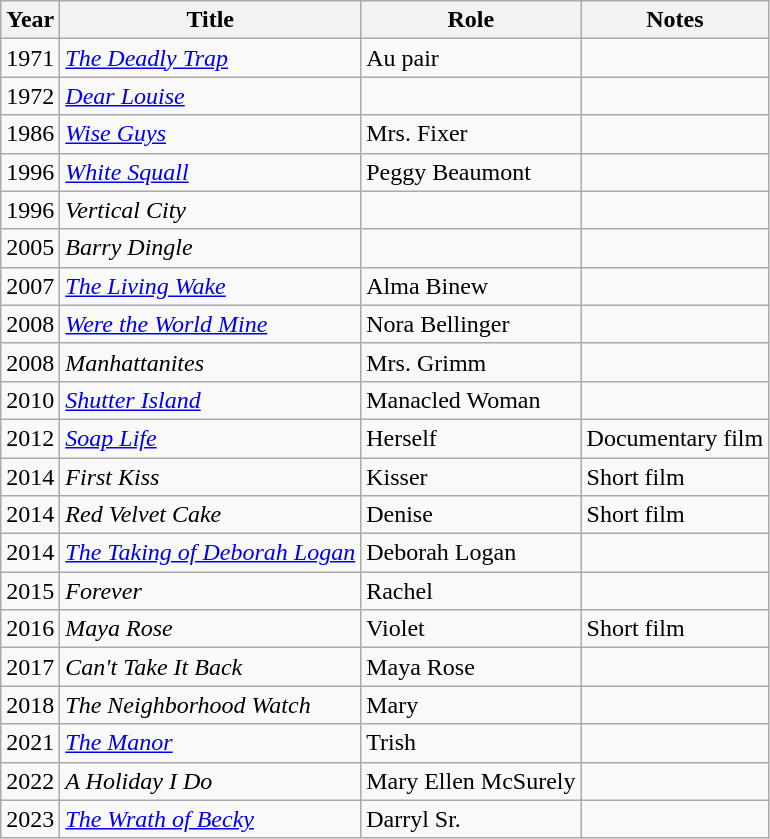<table class="wikitable sortable">
<tr>
<th>Year</th>
<th>Title</th>
<th>Role</th>
<th class="unsortable">Notes</th>
</tr>
<tr>
<td>1971</td>
<td><em> <a href='#'>The Deadly Trap</a></em></td>
<td>Au pair</td>
<td></td>
</tr>
<tr>
<td>1972</td>
<td><em> <a href='#'>Dear Louise</a></em></td>
<td></td>
<td></td>
</tr>
<tr>
<td>1986</td>
<td><em><a href='#'>Wise Guys</a> </em></td>
<td>Mrs. Fixer</td>
<td></td>
</tr>
<tr>
<td>1996</td>
<td><em> <a href='#'>White Squall</a></em></td>
<td>Peggy Beaumont</td>
<td></td>
</tr>
<tr>
<td>1996</td>
<td><em> Vertical City</em></td>
<td></td>
<td></td>
</tr>
<tr>
<td>2005</td>
<td><em> Barry Dingle</em></td>
<td></td>
<td></td>
</tr>
<tr>
<td>2007</td>
<td><em> <a href='#'>The Living Wake</a></em></td>
<td>Alma Binew</td>
<td></td>
</tr>
<tr>
<td>2008</td>
<td><em><a href='#'>Were the World Mine</a> </em></td>
<td>Nora Bellinger</td>
<td></td>
</tr>
<tr>
<td>2008</td>
<td><em> Manhattanites</em></td>
<td>Mrs. Grimm</td>
<td></td>
</tr>
<tr>
<td>2010</td>
<td><em> <a href='#'>Shutter Island</a></em></td>
<td>Manacled Woman</td>
<td></td>
</tr>
<tr>
<td>2012</td>
<td><em><a href='#'>Soap Life</a></em></td>
<td>Herself</td>
<td>Documentary film</td>
</tr>
<tr>
<td>2014</td>
<td><em>First Kiss </em></td>
<td>Kisser</td>
<td>Short film</td>
</tr>
<tr>
<td>2014</td>
<td><em> Red Velvet Cake</em></td>
<td>Denise</td>
<td>Short film</td>
</tr>
<tr>
<td>2014</td>
<td><em><a href='#'>The Taking of Deborah Logan</a></em></td>
<td>Deborah Logan</td>
<td></td>
</tr>
<tr>
<td>2015</td>
<td><em> Forever</em></td>
<td>Rachel</td>
<td></td>
</tr>
<tr>
<td>2016</td>
<td><em>Maya Rose</em></td>
<td>Violet</td>
<td>Short film</td>
</tr>
<tr>
<td>2017</td>
<td><em>Can't Take It Back</em></td>
<td>Maya Rose</td>
<td></td>
</tr>
<tr>
<td>2018</td>
<td><em>The Neighborhood Watch</em></td>
<td>Mary</td>
<td></td>
</tr>
<tr>
<td>2021</td>
<td><em><a href='#'>The Manor</a></em></td>
<td>Trish</td>
<td></td>
</tr>
<tr>
<td>2022</td>
<td><em>A Holiday I Do</em></td>
<td>Mary Ellen McSurely</td>
<td></td>
</tr>
<tr>
<td>2023</td>
<td><em><a href='#'>The Wrath of Becky</a></em></td>
<td>Darryl Sr.</td>
<td></td>
</tr>
</table>
